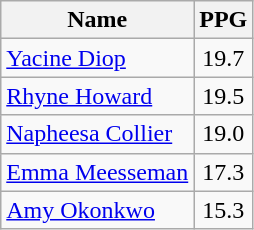<table class=wikitable>
<tr>
<th>Name</th>
<th>PPG</th>
</tr>
<tr>
<td> <a href='#'>Yacine Diop</a></td>
<td align=center>19.7</td>
</tr>
<tr>
<td> <a href='#'>Rhyne Howard</a></td>
<td align=center>19.5</td>
</tr>
<tr>
<td> <a href='#'>Napheesa Collier</a></td>
<td align=center>19.0</td>
</tr>
<tr>
<td> <a href='#'>Emma Meesseman</a></td>
<td align=center>17.3</td>
</tr>
<tr>
<td> <a href='#'>Amy Okonkwo</a></td>
<td align=center>15.3</td>
</tr>
</table>
